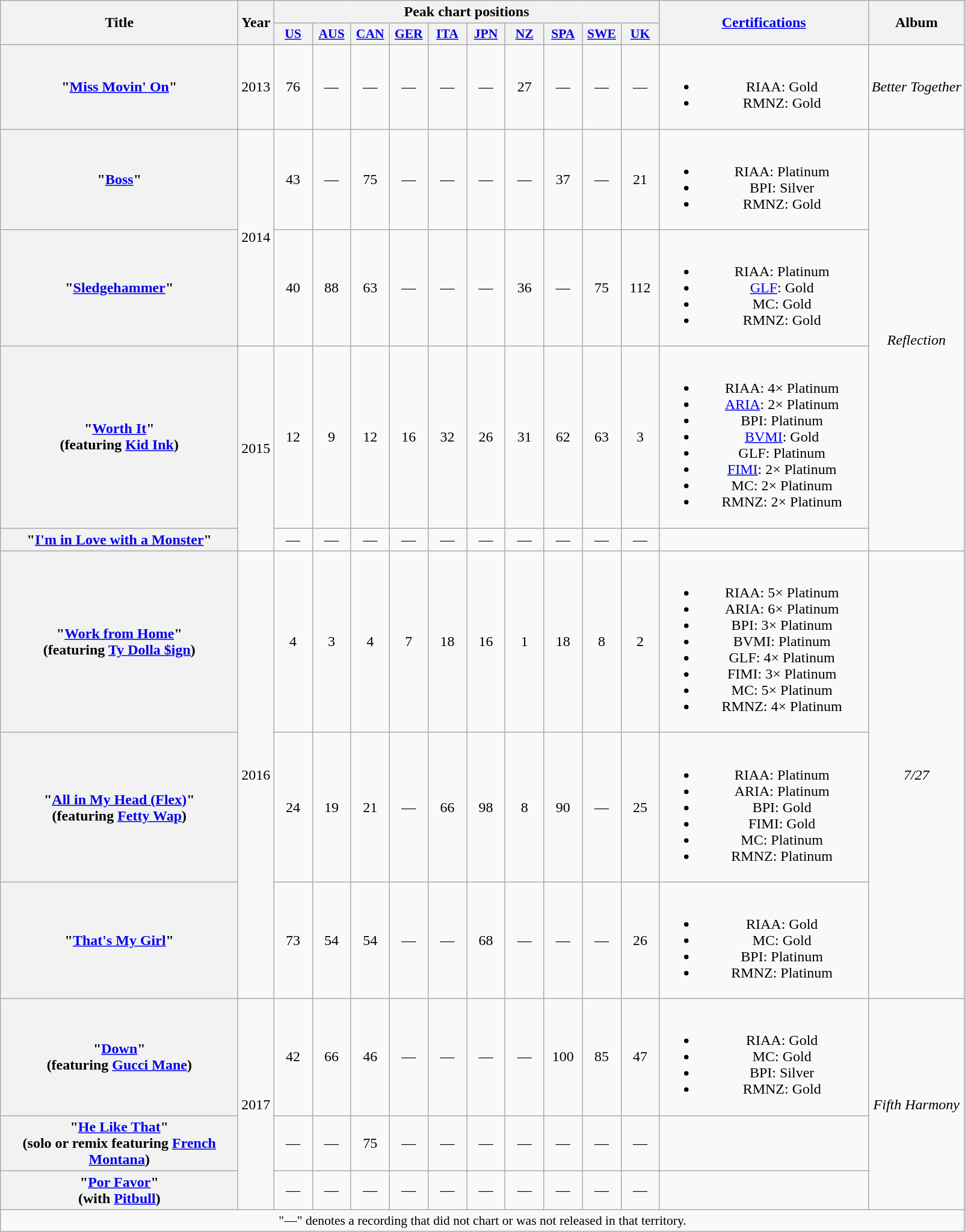<table class="wikitable plainrowheaders" style="text-align:center;">
<tr>
<th scope="col" rowspan="2" style="width:16em;">Title</th>
<th scope="col" rowspan="2">Year</th>
<th scope="col" colspan="10">Peak chart positions</th>
<th scope="col" rowspan="2" style="width:14em;"><a href='#'>Certifications</a></th>
<th scope="col" rowspan="2">Album</th>
</tr>
<tr>
<th scope="col" style="width:2.5em;font-size:90%;"><a href='#'>US</a><br></th>
<th scope="col" style="width:2.5em;font-size:90%;"><a href='#'>AUS</a><br></th>
<th scope="col" style="width:2.5em;font-size:90%;"><a href='#'>CAN</a><br></th>
<th scope="col" style="width:2.5em;font-size:90%;"><a href='#'>GER</a><br></th>
<th scope="col" style="width:2.5em;font-size:90%;"><a href='#'>ITA</a><br></th>
<th scope="col" style="width:2.5em;font-size:90%;"><a href='#'>JPN</a><br></th>
<th scope="col" style="width:2.5em;font-size:90%;"><a href='#'>NZ</a><br></th>
<th scope="col" style="width:2.5em;font-size:90%;"><a href='#'>SPA</a><br></th>
<th scope="col" style="width:2.5em;font-size:90%;"><a href='#'>SWE</a><br></th>
<th scope="col" style="width:2.5em;font-size:90%;"><a href='#'>UK</a><br></th>
</tr>
<tr>
<th scope="row">"<a href='#'>Miss Movin' On</a>"</th>
<td>2013</td>
<td>76</td>
<td>—</td>
<td>—</td>
<td>—</td>
<td>—</td>
<td>—</td>
<td>27</td>
<td>—</td>
<td>—</td>
<td>—</td>
<td><br><ul><li>RIAA: Gold</li><li>RMNZ: Gold</li></ul></td>
<td><em>Better Together</em></td>
</tr>
<tr>
<th scope="row">"<a href='#'>Boss</a>"</th>
<td rowspan="2">2014</td>
<td>43</td>
<td>—</td>
<td>75</td>
<td>—</td>
<td>—</td>
<td>—</td>
<td>—</td>
<td>37</td>
<td>—</td>
<td>21</td>
<td><br><ul><li>RIAA: Platinum</li><li>BPI: Silver</li><li>RMNZ: Gold</li></ul></td>
<td rowspan="4"><em>Reflection</em></td>
</tr>
<tr>
<th scope="row">"<a href='#'>Sledgehammer</a>"</th>
<td>40</td>
<td>88</td>
<td>63</td>
<td>—</td>
<td>—</td>
<td>—</td>
<td>36</td>
<td>—</td>
<td>75</td>
<td>112</td>
<td><br><ul><li>RIAA: Platinum</li><li><a href='#'>GLF</a>: Gold</li><li>MC: Gold</li><li>RMNZ: Gold</li></ul></td>
</tr>
<tr>
<th scope="row">"<a href='#'>Worth It</a>"<br><span>(featuring <a href='#'>Kid Ink</a>)</span></th>
<td rowspan="2">2015</td>
<td>12</td>
<td>9</td>
<td>12</td>
<td>16</td>
<td>32</td>
<td>26</td>
<td>31</td>
<td>62</td>
<td>63</td>
<td>3</td>
<td><br><ul><li>RIAA: 4× Platinum</li><li><a href='#'>ARIA</a>: 2× Platinum</li><li>BPI: Platinum</li><li><a href='#'>BVMI</a>: Gold</li><li>GLF: Platinum</li><li><a href='#'>FIMI</a>: 2× Platinum</li><li>MC: 2× Platinum</li><li>RMNZ: 2× Platinum</li></ul></td>
</tr>
<tr>
<th scope= "row">"<a href='#'>I'm in Love with a Monster</a>"</th>
<td>—</td>
<td>—</td>
<td>—</td>
<td>—</td>
<td>—</td>
<td>—</td>
<td>—</td>
<td>—</td>
<td>—</td>
<td>—</td>
<td></td>
</tr>
<tr>
<th scope="row">"<a href='#'>Work from Home</a>"<br><span>(featuring <a href='#'>Ty Dolla $ign</a>)</span></th>
<td rowspan="3">2016</td>
<td>4</td>
<td>3</td>
<td>4</td>
<td>7</td>
<td>18</td>
<td>16</td>
<td>1</td>
<td>18</td>
<td>8</td>
<td>2</td>
<td><br><ul><li>RIAA: 5× Platinum</li><li>ARIA: 6× Platinum</li><li>BPI: 3× Platinum</li><li>BVMI: Platinum</li><li>GLF: 4× Platinum</li><li>FIMI: 3× Platinum</li><li>MC: 5× Platinum</li><li>RMNZ: 4× Platinum</li></ul></td>
<td rowspan="3"><em>7/27</em></td>
</tr>
<tr>
<th scope="row">"<a href='#'>All in My Head (Flex)</a>"<br><span>(featuring <a href='#'>Fetty Wap</a>)</span></th>
<td>24</td>
<td>19</td>
<td>21</td>
<td>—</td>
<td>66</td>
<td>98</td>
<td>8</td>
<td>90</td>
<td>—</td>
<td>25</td>
<td><br><ul><li>RIAA: Platinum</li><li>ARIA: Platinum</li><li>BPI: Gold</li><li>FIMI: Gold</li><li>MC: Platinum</li><li>RMNZ: Platinum</li></ul></td>
</tr>
<tr>
<th scope="row">"<a href='#'>That's My Girl</a>"</th>
<td>73</td>
<td>54</td>
<td>54</td>
<td>—</td>
<td>—</td>
<td>68</td>
<td>—</td>
<td>—</td>
<td>—</td>
<td>26</td>
<td><br><ul><li>RIAA: Gold</li><li>MC: Gold</li><li>BPI: Platinum</li><li>RMNZ: Platinum</li></ul></td>
</tr>
<tr>
<th scope="row">"<a href='#'>Down</a>"<br><span>(featuring <a href='#'>Gucci Mane</a>)</span></th>
<td rowspan="3">2017</td>
<td>42</td>
<td>66</td>
<td>46</td>
<td>—</td>
<td>—</td>
<td>—</td>
<td>—</td>
<td>100</td>
<td>85</td>
<td>47</td>
<td><br><ul><li>RIAA: Gold</li><li>MC: Gold</li><li>BPI: Silver</li><li>RMNZ: Gold</li></ul></td>
<td rowspan="3"><em>Fifth Harmony</em></td>
</tr>
<tr>
<th scope="row">"<a href='#'>He Like That</a>"<br><span>(solo or remix featuring <a href='#'>French Montana</a>)</span></th>
<td>—</td>
<td>—</td>
<td>75</td>
<td>—</td>
<td>—</td>
<td>—</td>
<td>—</td>
<td>—</td>
<td>—</td>
<td>—</td>
<td></td>
</tr>
<tr>
<th scope="row">"<a href='#'>Por Favor</a>"<br><span>(with <a href='#'>Pitbull</a>)</span></th>
<td>—</td>
<td>—</td>
<td>—</td>
<td>—</td>
<td>—</td>
<td>—</td>
<td>—</td>
<td>—</td>
<td>—</td>
<td>—</td>
<td></td>
</tr>
<tr>
<td colspan="16" style="font-size:90%">"—" denotes a recording that did not chart or was not released in that territory.</td>
</tr>
</table>
